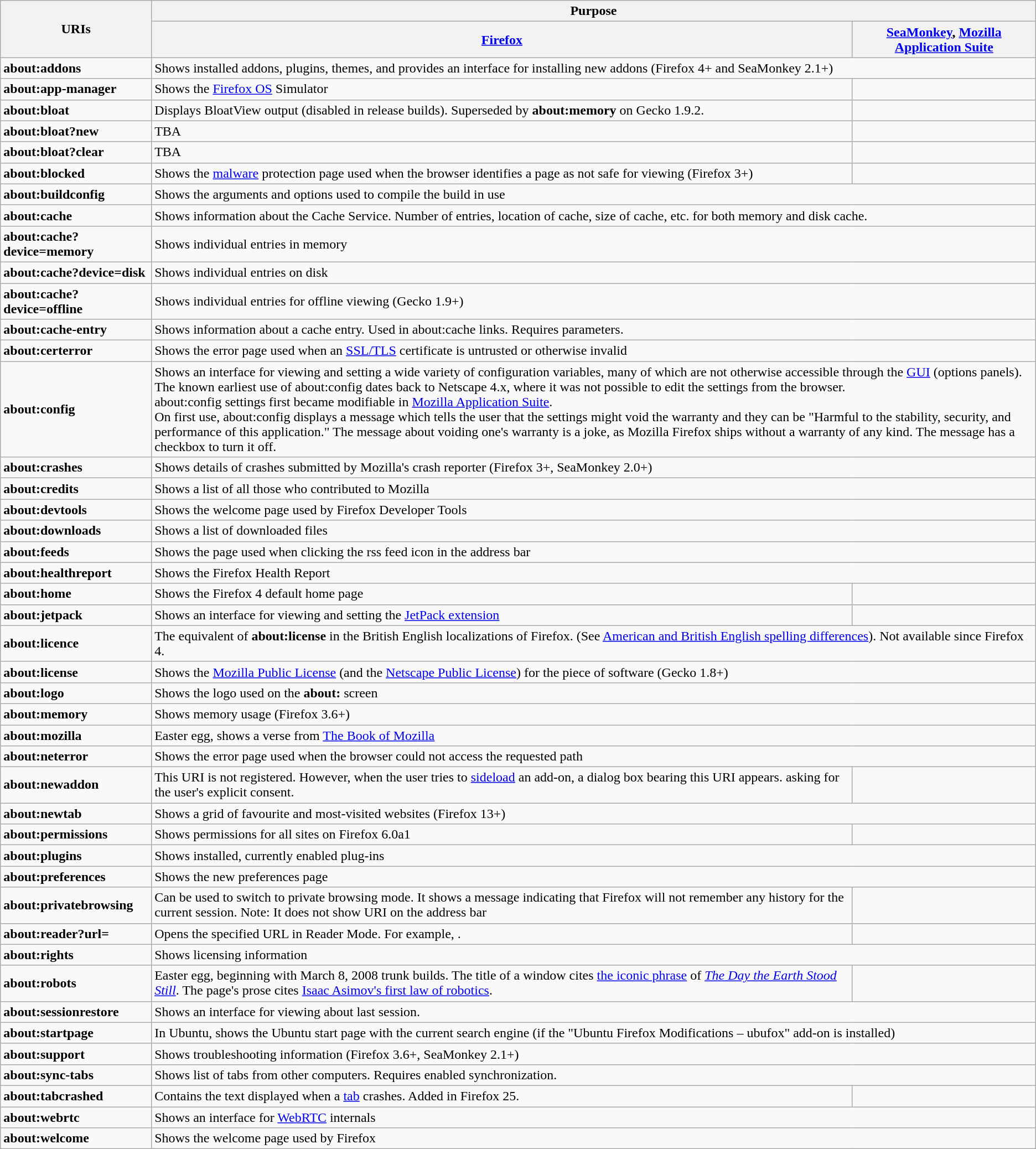<table class="wikitable">
<tr>
<th rowspan="2">URIs</th>
<th colspan="2">Purpose</th>
</tr>
<tr>
<th><a href='#'>Firefox</a></th>
<th><a href='#'>SeaMonkey</a>, <a href='#'>Mozilla Application Suite</a></th>
</tr>
<tr>
<td><strong>about:addons</strong></td>
<td colspan="2">Shows installed addons, plugins, themes, and provides an interface for installing new addons (Firefox 4+ and SeaMonkey 2.1+)</td>
</tr>
<tr>
<td><strong>about:app-manager</strong></td>
<td>Shows the <a href='#'>Firefox OS</a> Simulator</td>
<td></td>
</tr>
<tr>
<td><strong>about:bloat</strong></td>
<td>Displays BloatView output (disabled in release builds). Superseded by <strong>about:memory</strong> on Gecko 1.9.2.</td>
<td></td>
</tr>
<tr>
<td><strong>about:bloat?new</strong></td>
<td>TBA</td>
<td></td>
</tr>
<tr>
<td><strong>about:bloat?clear</strong></td>
<td>TBA</td>
<td></td>
</tr>
<tr>
<td><strong>about:blocked</strong></td>
<td>Shows the <a href='#'>malware</a> protection page used when the browser identifies a page as not safe for viewing (Firefox 3+)</td>
<td></td>
</tr>
<tr>
<td><strong>about:buildconfig</strong></td>
<td colspan="2">Shows the arguments and options used to compile the build in use</td>
</tr>
<tr>
<td><strong>about:cache</strong></td>
<td colspan="2">Shows information about the Cache Service. Number of entries, location of cache, size of cache, etc. for both memory and disk cache.</td>
</tr>
<tr>
<td><strong>about:cache?device=memory</strong></td>
<td colspan="2">Shows individual entries in memory</td>
</tr>
<tr>
<td><strong>about:cache?device=disk</strong></td>
<td colspan="2">Shows individual entries on disk</td>
</tr>
<tr>
<td><strong>about:cache?device=offline</strong></td>
<td colspan="2">Shows individual entries for offline viewing (Gecko 1.9+)</td>
</tr>
<tr>
<td><strong>about:cache-entry</strong></td>
<td colspan="2">Shows information about a cache entry. Used in about:cache links. Requires parameters.</td>
</tr>
<tr>
<td><strong>about:certerror</strong></td>
<td colspan="2">Shows the error page used when an <a href='#'>SSL/TLS</a> certificate is untrusted or otherwise invalid</td>
</tr>
<tr>
<td><strong>about:config</strong></td>
<td colspan="2">Shows an interface for viewing and setting a wide variety of configuration variables, many of which are not otherwise accessible through the <a href='#'>GUI</a> (options panels).<br>The known earliest use of about:config dates back to Netscape 4.x, where it was not possible to edit the settings from the browser.<br>about:config settings first became modifiable in <a href='#'>Mozilla Application Suite</a>.<br>On first use, about:config displays a message which tells the user that the settings might void the warranty and they can be "Harmful to the stability, security, and performance of this application." The message about voiding one's warranty is a joke, as Mozilla Firefox ships without a warranty of any kind. The message has a checkbox to turn it off.</td>
</tr>
<tr>
<td><strong>about:crashes</strong></td>
<td colspan="2">Shows details of crashes submitted by Mozilla's crash reporter (Firefox 3+, SeaMonkey 2.0+)</td>
</tr>
<tr>
<td><strong>about:credits</strong></td>
<td colspan="2">Shows a list of all those who contributed to Mozilla</td>
</tr>
<tr>
<td><strong>about:devtools</strong></td>
<td colspan="2">Shows the welcome page used by Firefox Developer Tools</td>
</tr>
<tr>
<td><strong>about:downloads</strong></td>
<td colspan="2">Shows a list of downloaded files</td>
</tr>
<tr>
<td><strong>about:feeds</strong></td>
<td colspan="2">Shows the page used when clicking the rss feed icon in the address bar</td>
</tr>
<tr>
<td><strong>about:healthreport</strong></td>
<td colspan="2">Shows the Firefox Health Report</td>
</tr>
<tr>
<td><strong>about:home</strong></td>
<td>Shows the Firefox 4 default home page</td>
<td></td>
</tr>
<tr>
<td><strong>about:jetpack</strong></td>
<td>Shows an interface for viewing and setting the <a href='#'>JetPack extension</a></td>
<td></td>
</tr>
<tr>
<td><strong>about:licence</strong></td>
<td colspan="2">The equivalent of <strong>about:license</strong> in the British English localizations of Firefox. (See <a href='#'>American and British English spelling differences</a>). Not available since Firefox 4.</td>
</tr>
<tr>
<td><strong>about:license</strong></td>
<td colspan="2">Shows the <a href='#'>Mozilla Public License</a> (and the <a href='#'>Netscape Public License</a>) for the piece of software (Gecko 1.8+)</td>
</tr>
<tr>
<td><strong>about:logo</strong></td>
<td colspan="2">Shows the logo used on the <strong>about:</strong> screen</td>
</tr>
<tr>
<td><strong>about:memory</strong></td>
<td colspan="2">Shows memory usage (Firefox 3.6+)</td>
</tr>
<tr>
<td><strong>about:mozilla</strong></td>
<td colspan="2">Easter egg, shows a verse from <a href='#'>The Book of Mozilla</a></td>
</tr>
<tr>
<td><strong>about:neterror</strong></td>
<td colspan="2">Shows the error page used when the browser could not access the requested path</td>
</tr>
<tr>
<td><strong>about:newaddon</strong></td>
<td>This URI is not registered. However, when the user tries to <a href='#'>sideload</a> an add-on, a dialog box bearing this URI appears. asking for the user's explicit consent.</td>
<td></td>
</tr>
<tr>
<td><strong>about:newtab</strong></td>
<td colspan="2">Shows a grid of favourite and most-visited websites (Firefox 13+)</td>
</tr>
<tr>
<td><strong>about:permissions</strong></td>
<td>Shows permissions for all sites on Firefox 6.0a1</td>
<td></td>
</tr>
<tr>
<td><strong>about:plugins</strong></td>
<td colspan="2">Shows installed, currently enabled plug-ins</td>
</tr>
<tr>
<td><strong>about:preferences</strong></td>
<td colspan="2">Shows the new preferences page</td>
</tr>
<tr>
<td><strong>about:privatebrowsing</strong></td>
<td>Can be used to switch to private browsing mode. It shows a message indicating that Firefox will not remember any history for the current session. Note: It does not show URI on the address bar</td>
<td></td>
</tr>
<tr>
<td><strong>about:reader?url=</strong></td>
<td>Opens the specified URL in Reader Mode. For example, <code></code>.</td>
<td></td>
</tr>
<tr>
<td><strong>about:rights</strong></td>
<td colspan="2">Shows licensing information</td>
</tr>
<tr>
<td><strong>about:robots</strong></td>
<td>Easter egg, beginning with March 8, 2008 trunk builds. The title of a window cites <a href='#'>the iconic phrase</a> of <em><a href='#'>The Day the Earth Stood Still</a></em>. The page's prose cites <a href='#'>Isaac Asimov's first law of robotics</a>.</td>
<td></td>
</tr>
<tr>
<td><strong>about:sessionrestore</strong></td>
<td colspan="2">Shows an interface for viewing about last session.</td>
</tr>
<tr>
<td><strong>about:startpage</strong></td>
<td colspan="2">In Ubuntu, shows the Ubuntu start page with the current search engine (if the "Ubuntu Firefox Modifications – ubufox" add-on is installed)</td>
</tr>
<tr>
<td><strong>about:support</strong></td>
<td colspan="2">Shows troubleshooting information (Firefox 3.6+, SeaMonkey 2.1+)</td>
</tr>
<tr>
<td><strong>about:sync-tabs</strong></td>
<td colspan="2">Shows list of tabs from other computers. Requires enabled synchronization.</td>
</tr>
<tr>
<td><strong>about:tabcrashed</strong></td>
<td>Contains the text displayed when a <a href='#'>tab</a> crashes. Added in Firefox 25.</td>
<td></td>
</tr>
<tr>
<td><strong>about:webrtc</strong></td>
<td colspan="2">Shows an interface for <a href='#'>WebRTC</a> internals</td>
</tr>
<tr>
<td><strong>about:welcome</strong></td>
<td colspan="2">Shows the welcome page used by Firefox</td>
</tr>
</table>
